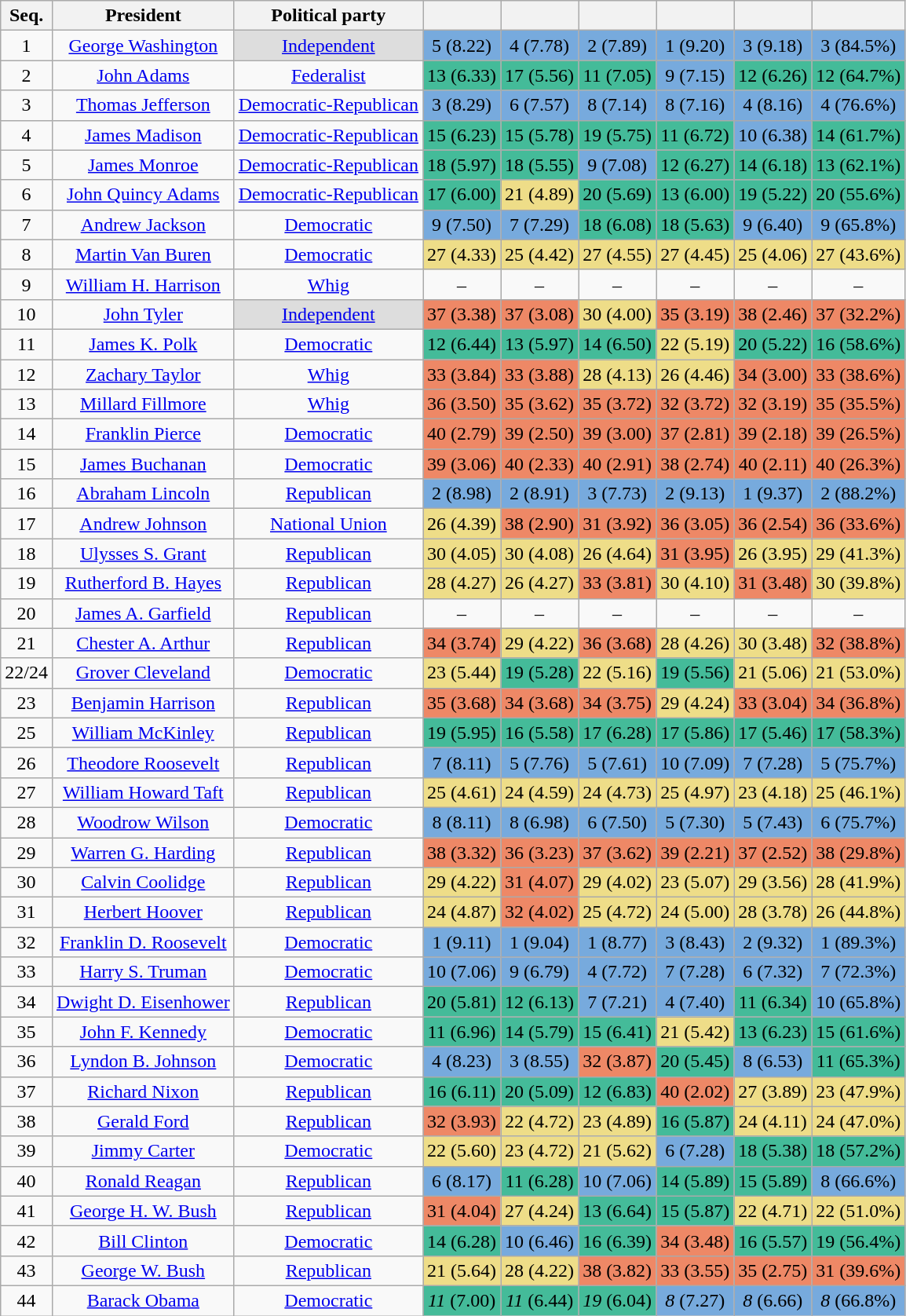<table class="wikitable sortable sticky-table-row1 sticky-table-col2 sort-under-center" style="text-align:center;">
<tr>
<th scope="col">Seq.</th>
<th scope="col">President</th>
<th scope="col">Political party</th>
<th scope="col"></th>
<th scope="col"></th>
<th scope="col"></th>
<th scope="col"></th>
<th scope="col"></th>
<th scope="col"></th>
</tr>
<tr>
<td>1</td>
<td data-sort-value="Washington, George"><a href='#'>George Washington</a></td>
<td bgcolor="#dddddd"><a href='#'>Independent</a></td>
<td style="background:#77aadd;">5 (8.22)</td>
<td style="background:#77aadd;">4 (7.78)</td>
<td style="background:#77aadd;">2 (7.89)</td>
<td style="background:#77aadd;">1 (9.20)</td>
<td style="background:#77aadd;">3 (9.18)</td>
<td style="background:#77aadd;">3 (84.5%)</td>
</tr>
<tr>
<td>2</td>
<td data-sort-value="Adams, John"><a href='#'>John Adams</a></td>
<td><a href='#'>Federalist</a></td>
<td style="background:#44bb99;">13 (6.33)</td>
<td style="background:#44bb99;">17 (5.56)</td>
<td style="background:#44bb99;">11 (7.05)</td>
<td style="background:#77aadd;">9 (7.15)</td>
<td style="background:#44bb99;">12 (6.26)</td>
<td style="background:#44bb99;">12 (64.7%)</td>
</tr>
<tr>
<td>3</td>
<td data-sort-value="Jefferson, Thomas"><a href='#'>Thomas Jefferson</a></td>
<td><a href='#'>Democratic-Republican</a></td>
<td style="background:#77aadd;">3 (8.29)</td>
<td style="background:#77aadd;">6 (7.57)</td>
<td style="background:#77aadd;">8 (7.14)</td>
<td style="background:#77aadd;">8 (7.16)</td>
<td style="background:#77aadd;">4 (8.16)</td>
<td style="background:#77aadd;">4 (76.6%)</td>
</tr>
<tr>
<td>4</td>
<td data-sort-value="Madison, James"><a href='#'>James Madison</a></td>
<td><a href='#'>Democratic-Republican</a></td>
<td style="background:#44bb99;">15 (6.23)</td>
<td style="background:#44bb99;">15 (5.78)</td>
<td style="background:#44bb99;">19 (5.75)</td>
<td style="background:#44bb99;">11 (6.72)</td>
<td style="background:#77aadd;">10 (6.38)</td>
<td style="background:#44bb99;">14 (61.7%)</td>
</tr>
<tr>
<td>5</td>
<td data-sort-value="Monroe, James"><a href='#'>James Monroe</a></td>
<td><a href='#'>Democratic-Republican</a></td>
<td style="background:#44bb99;">18 (5.97)</td>
<td style="background:#44bb99;">18 (5.55)</td>
<td style="background:#77aadd;">9 (7.08)</td>
<td style="background:#44bb99;">12 (6.27)</td>
<td style="background:#44bb99;">14 (6.18)</td>
<td style="background:#44bb99;">13 (62.1%)</td>
</tr>
<tr>
<td>6</td>
<td data-sort-value="Adams, John Quincy"><a href='#'>John Quincy Adams</a></td>
<td><a href='#'>Democratic-Republican</a></td>
<td style="background:#44bb99;">17 (6.00)</td>
<td style="background:#eedd88;">21 (4.89)</td>
<td style="background:#44bb99;">20 (5.69)</td>
<td style="background:#44bb99;">13 (6.00)</td>
<td style="background:#44bb99;">19 (5.22)</td>
<td style="background:#44bb99;">20 (55.6%)</td>
</tr>
<tr>
<td>7</td>
<td data-sort-value="Jackson, Andrew"><a href='#'>Andrew Jackson</a></td>
<td><a href='#'>Democratic</a></td>
<td style="background:#77aadd;">9 (7.50)</td>
<td style="background:#77aadd;">7 (7.29)</td>
<td style="background:#44bb99;">18 (6.08)</td>
<td style="background:#44bb99;">18 (5.63)</td>
<td style="background:#77aadd;">9 (6.40)</td>
<td style="background:#77aadd;">9 (65.8%)</td>
</tr>
<tr>
<td>8</td>
<td data-sort-value="Buren, Martin Van"><a href='#'>Martin Van Buren</a></td>
<td><a href='#'>Democratic</a></td>
<td style="background:#eedd88;">27 (4.33)</td>
<td style="background:#eedd88;">25 (4.42)</td>
<td style="background:#eedd88;">27 (4.55)</td>
<td style="background:#eedd88;">27 (4.45)</td>
<td style="background:#eedd88;">25 (4.06)</td>
<td style="background:#eedd88;">27 (43.6%)</td>
</tr>
<tr>
<td>9</td>
<td data-sort-value="Harrison, William Henry"><a href='#'>William H. Harrison</a></td>
<td><a href='#'>Whig</a></td>
<td style="background:#;">–</td>
<td style="background:#;">–</td>
<td style="background:#;">–</td>
<td style="background:#;">–</td>
<td style="background:#;">–</td>
<td style="background:#;">–</td>
</tr>
<tr>
<td>10</td>
<td data-sort-value="Tyler, John"><a href='#'>John Tyler</a></td>
<td bgcolor="#dddddd"><a href='#'>Independent</a></td>
<td style="background:#ee8866;">37 (3.38)</td>
<td style="background:#ee8866;">37 (3.08)</td>
<td style="background:#eedd88;">30 (4.00)</td>
<td style="background:#ee8866;">35 (3.19)</td>
<td style="background:#ee8866;">38 (2.46)</td>
<td style="background:#ee8866;">37 (32.2%)</td>
</tr>
<tr>
<td>11</td>
<td data-sort-value="Polk, James K."><a href='#'>James K. Polk</a></td>
<td><a href='#'>Democratic</a></td>
<td style="background:#44bb99;">12 (6.44)</td>
<td style="background:#44bb99;">13 (5.97)</td>
<td style="background:#44bb99;">14 (6.50)</td>
<td style="background:#eedd88;">22 (5.19)</td>
<td style="background:#44bb99;">20 (5.22)</td>
<td style="background:#44bb99;">16 (58.6%)</td>
</tr>
<tr>
<td>12</td>
<td data-sort-value="Taylor, Zachary"><a href='#'>Zachary Taylor</a></td>
<td><a href='#'>Whig</a></td>
<td style="background:#ee8866;">33 (3.84)</td>
<td style="background:#ee8866;">33 (3.88)</td>
<td style="background:#eedd88;">28 (4.13)</td>
<td style="background:#eedd88;">26 (4.46)</td>
<td style="background:#ee8866;">34 (3.00)</td>
<td style="background:#ee8866;">33 (38.6%)</td>
</tr>
<tr>
<td>13</td>
<td data-sort-value="Fillmore, Millard"><a href='#'>Millard Fillmore</a></td>
<td><a href='#'>Whig</a></td>
<td style="background:#ee8866;">36 (3.50)</td>
<td style="background:#ee8866;">35 (3.62)</td>
<td style="background:#ee8866;">35 (3.72)</td>
<td style="background:#ee8866;">32 (3.72)</td>
<td style="background:#ee8866;">32 (3.19)</td>
<td style="background:#ee8866;">35 (35.5%)</td>
</tr>
<tr>
<td>14</td>
<td data-sort-value="Pierce, Franklin"><a href='#'>Franklin Pierce</a></td>
<td><a href='#'>Democratic</a></td>
<td style="background:#ee8866;">40 (2.79)</td>
<td style="background:#ee8866;">39 (2.50)</td>
<td style="background:#ee8866;">39 (3.00)</td>
<td style="background:#ee8866;">37 (2.81)</td>
<td style="background:#ee8866;">39 (2.18)</td>
<td style="background:#ee8866;">39 (26.5%)</td>
</tr>
<tr>
<td>15</td>
<td data-sort-value="Buchanan, James"><a href='#'>James Buchanan</a></td>
<td><a href='#'>Democratic</a></td>
<td style="background:#ee8866;">39 (3.06)</td>
<td style="background:#ee8866;">40 (2.33)</td>
<td style="background:#ee8866;">40 (2.91)</td>
<td style="background:#ee8866;">38 (2.74)</td>
<td style="background:#ee8866;">40 (2.11)</td>
<td style="background:#ee8866;">40 (26.3%)</td>
</tr>
<tr>
<td>16</td>
<td data-sort-value="Lincoln, Abraham"><a href='#'>Abraham Lincoln</a></td>
<td><a href='#'>Republican</a></td>
<td style="background:#77aadd;">2 (8.98)</td>
<td style="background:#77aadd;">2 (8.91)</td>
<td style="background:#77aadd;">3 (7.73)</td>
<td style="background:#77aadd;">2 (9.13)</td>
<td style="background:#77aadd;">1 (9.37)</td>
<td style="background:#77aadd;">2 (88.2%)</td>
</tr>
<tr>
<td>17</td>
<td data-sort-value="Johnson, Andrew"><a href='#'>Andrew Johnson</a></td>
<td><a href='#'>National Union</a></td>
<td style="background:#eedd88;">26 (4.39)</td>
<td style="background:#ee8866;">38 (2.90)</td>
<td style="background:#ee8866;">31 (3.92)</td>
<td style="background:#ee8866;">36 (3.05)</td>
<td style="background:#ee8866;">36 (2.54)</td>
<td style="background:#ee8866;">36 (33.6%)</td>
</tr>
<tr>
<td>18</td>
<td data-sort-value="Grant, Ulysses S."><a href='#'>Ulysses S. Grant</a></td>
<td><a href='#'>Republican</a></td>
<td style="background:#eedd88;">30 (4.05)</td>
<td style="background:#eedd88;">30 (4.08)</td>
<td style="background:#eedd88;">26 (4.64)</td>
<td style="background:#ee8866;">31 (3.95)</td>
<td style="background:#eedd88;">26 (3.95)</td>
<td style="background:#eedd88;">29 (41.3%)</td>
</tr>
<tr>
<td>19</td>
<td data-sort-value="Hayes, Rutherford B."><a href='#'>Rutherford B. Hayes</a></td>
<td><a href='#'>Republican</a></td>
<td style="background:#eedd88;">28 (4.27)</td>
<td style="background:#eedd88;">26 (4.27)</td>
<td style="background:#ee8866;">33 (3.81)</td>
<td style="background:#eedd88;">30 (4.10)</td>
<td style="background:#ee8866;">31 (3.48)</td>
<td style="background:#eedd88;">30 (39.8%)</td>
</tr>
<tr>
<td>20</td>
<td data-sort-value="Garfield, James A."><a href='#'>James A. Garfield</a></td>
<td><a href='#'>Republican</a></td>
<td style="background:#;">–</td>
<td style="background:#;">–</td>
<td style="background:#;">–</td>
<td style="background:#;">–</td>
<td style="background:#;">–</td>
<td style="background:#;">–</td>
</tr>
<tr>
<td>21</td>
<td data-sort-value="Arthur, Chester A."><a href='#'>Chester A. Arthur</a></td>
<td><a href='#'>Republican</a></td>
<td style="background:#ee8866;">34 (3.74)</td>
<td style="background:#eedd88;">29 (4.22)</td>
<td style="background:#ee8866;">36 (3.68)</td>
<td style="background:#eedd88;">28 (4.26)</td>
<td style="background:#eedd88;">30 (3.48)</td>
<td style="background:#ee8866;">32 (38.8%)</td>
</tr>
<tr>
<td>22/24</td>
<td data-sort-value="Cleveland, Grover"><a href='#'>Grover Cleveland</a></td>
<td><a href='#'>Democratic</a></td>
<td style="background:#eedd88;">23 (5.44)</td>
<td style="background:#44bb99;">19 (5.28)</td>
<td style="background:#eedd88;">22 (5.16)</td>
<td style="background:#44bb99;">19 (5.56)</td>
<td style="background:#eedd88;">21 (5.06)</td>
<td style="background:#eedd88;">21 (53.0%)</td>
</tr>
<tr>
<td>23</td>
<td data-sort-value="Harrison, Benjamin"><a href='#'>Benjamin Harrison</a></td>
<td><a href='#'>Republican</a></td>
<td style="background:#ee8866;">35 (3.68)</td>
<td style="background:#ee8866;">34 (3.68)</td>
<td style="background:#ee8866;">34 (3.75)</td>
<td style="background:#eedd88;">29 (4.24)</td>
<td style="background:#ee8866;">33 (3.04)</td>
<td style="background:#ee8866;">34 (36.8%)</td>
</tr>
<tr>
<td>25</td>
<td data-sort-value="McKinley, William"><a href='#'>William McKinley</a></td>
<td><a href='#'>Republican</a></td>
<td style="background:#44bb99;">19 (5.95)</td>
<td style="background:#44bb99;">16 (5.58)</td>
<td style="background:#44bb99;">17 (6.28)</td>
<td style="background:#44bb99;">17 (5.86)</td>
<td style="background:#44bb99;">17 (5.46)</td>
<td style="background:#44bb99;">17 (58.3%)</td>
</tr>
<tr>
<td>26</td>
<td data-sort-value="Roosevelt, Theodore"><a href='#'>Theodore Roosevelt</a></td>
<td><a href='#'>Republican</a></td>
<td style="background:#77aadd;">7 (8.11)</td>
<td style="background:#77aadd;">5 (7.76)</td>
<td style="background:#77aadd;">5 (7.61)</td>
<td style="background:#77aadd;">10 (7.09)</td>
<td style="background:#77aadd;">7 (7.28)</td>
<td style="background:#77aadd;">5 (75.7%)</td>
</tr>
<tr>
<td>27</td>
<td data-sort-value="Taft, William Howard"><a href='#'>William Howard Taft</a></td>
<td><a href='#'>Republican</a></td>
<td style="background:#eedd88;">25 (4.61)</td>
<td style="background:#eedd88;">24 (4.59)</td>
<td style="background:#eedd88;">24 (4.73)</td>
<td style="background:#eedd88;">25 (4.97)</td>
<td style="background:#eedd88;">23 (4.18)</td>
<td style="background:#eedd88;">25 (46.1%)</td>
</tr>
<tr>
<td>28</td>
<td data-sort-value="Wilson, Woodrow"><a href='#'>Woodrow Wilson</a></td>
<td><a href='#'>Democratic</a></td>
<td style="background:#77aadd;">8 (8.11)</td>
<td style="background:#77aadd;">8 (6.98)</td>
<td style="background:#77aadd;">6 (7.50)</td>
<td style="background:#77aadd;">5 (7.30)</td>
<td style="background:#77aadd;">5 (7.43)</td>
<td style="background:#77aadd;">6 (75.7%)</td>
</tr>
<tr>
<td>29</td>
<td data-sort-value="Harding, Warren G."><a href='#'>Warren G. Harding</a></td>
<td><a href='#'>Republican</a></td>
<td style="background:#ee8866;">38 (3.32)</td>
<td style="background:#ee8866;">36 (3.23)</td>
<td style="background:#ee8866;">37 (3.62)</td>
<td style="background:#ee8866;">39 (2.21)</td>
<td style="background:#ee8866;">37 (2.52)</td>
<td style="background:#ee8866;">38 (29.8%)</td>
</tr>
<tr>
<td>30</td>
<td data-sort-value="Coolidge, Calvin"><a href='#'>Calvin Coolidge</a></td>
<td><a href='#'>Republican</a></td>
<td style="background:#eedd88;">29 (4.22)</td>
<td style="background:#ee8866;">31 (4.07)</td>
<td style="background:#eedd88;">29 (4.02)</td>
<td style="background:#eedd88;">23 (5.07)</td>
<td style="background:#eedd88;">29 (3.56)</td>
<td style="background:#eedd88;">28 (41.9%)</td>
</tr>
<tr>
<td>31</td>
<td data-sort-value="Hoover, Herbert"><a href='#'>Herbert Hoover</a></td>
<td><a href='#'>Republican</a></td>
<td style="background:#eedd88;">24 (4.87)</td>
<td style="background:#ee8866;">32 (4.02)</td>
<td style="background:#eedd88;">25 (4.72)</td>
<td style="background:#eedd88;">24 (5.00)</td>
<td style="background:#eedd88;">28 (3.78)</td>
<td style="background:#eedd88;">26 (44.8%)</td>
</tr>
<tr>
<td>32</td>
<td data-sort-value="Roosevelt, Franklin D."><a href='#'>Franklin D. Roosevelt</a></td>
<td><a href='#'>Democratic</a></td>
<td style="background:#77aadd;">1 (9.11)</td>
<td style="background:#77aadd;">1 (9.04)</td>
<td style="background:#77aadd;">1 (8.77)</td>
<td style="background:#77aadd;">3 (8.43)</td>
<td style="background:#77aadd;">2 (9.32)</td>
<td style="background:#77aadd;">1 (89.3%)</td>
</tr>
<tr>
<td>33</td>
<td data-sort-value="Truman, Harry S."><a href='#'>Harry S. Truman</a></td>
<td><a href='#'>Democratic</a></td>
<td style="background:#77aadd;">10 (7.06)</td>
<td style="background:#77aadd;">9 (6.79)</td>
<td style="background:#77aadd;">4 (7.72)</td>
<td style="background:#77aadd;">7 (7.28)</td>
<td style="background:#77aadd;">6 (7.32)</td>
<td style="background:#77aadd;">7 (72.3%)</td>
</tr>
<tr>
<td>34</td>
<td data-sort-value="Eisenhower, Dwight D."><a href='#'>Dwight D. Eisenhower</a></td>
<td><a href='#'>Republican</a></td>
<td style="background:#44bb99;">20 (5.81)</td>
<td style="background:#44bb99;">12 (6.13)</td>
<td style="background:#77aadd;">7 (7.21)</td>
<td style="background:#77aadd;">4 (7.40)</td>
<td style="background:#44bb99;">11 (6.34)</td>
<td style="background:#77aadd;">10 (65.8%)</td>
</tr>
<tr>
<td>35</td>
<td data-sort-value="Kennedy, John F."><a href='#'>John F. Kennedy</a></td>
<td><a href='#'>Democratic</a></td>
<td style="background:#44bb99;">11 (6.96)</td>
<td style="background:#44bb99;">14 (5.79)</td>
<td style="background:#44bb99;">15 (6.41)</td>
<td style="background:#eedd88;">21 (5.42)</td>
<td style="background:#44bb99;">13 (6.23)</td>
<td style="background:#44bb99;">15 (61.6%)</td>
</tr>
<tr>
<td>36</td>
<td data-sort-value="Johnson, Lyndon B."><a href='#'>Lyndon B. Johnson</a></td>
<td><a href='#'>Democratic</a></td>
<td style="background:#77aadd;">4 (8.23)</td>
<td style="background:#77aadd;">3 (8.55)</td>
<td style="background:#ee8866;">32 (3.87)</td>
<td style="background:#44bb99;">20 (5.45)</td>
<td style="background:#77aadd;">8 (6.53)</td>
<td style="background:#44bb99;">11 (65.3%)</td>
</tr>
<tr>
<td>37</td>
<td data-sort-value="Nixon, Richard"><a href='#'>Richard Nixon</a></td>
<td><a href='#'>Republican</a></td>
<td style="background:#44bb99;">16 (6.11)</td>
<td style="background:#44bb99;">20 (5.09)</td>
<td style="background:#44bb99;">12 (6.83)</td>
<td style="background:#ee8866;">40 (2.02)</td>
<td style="background:#eedd88;">27 (3.89)</td>
<td style="background:#eedd88;">23 (47.9%)</td>
</tr>
<tr>
<td>38</td>
<td data-sort-value="Ford, Gerald"><a href='#'>Gerald Ford</a></td>
<td><a href='#'>Republican</a></td>
<td style="background:#ee8866;">32 (3.93)</td>
<td style="background:#eedd88;">22 (4.72)</td>
<td style="background:#eedd88;">23 (4.89)</td>
<td style="background:#44bb99;">16 (5.87)</td>
<td style="background:#eedd88;">24 (4.11)</td>
<td style="background:#eedd88;">24 (47.0%)</td>
</tr>
<tr>
<td>39</td>
<td data-sort-value="Carter, Jimmy"><a href='#'>Jimmy Carter</a></td>
<td><a href='#'>Democratic</a></td>
<td style="background:#eedd88;">22 (5.60)</td>
<td style="background:#eedd88;">23 (4.72)</td>
<td style="background:#eedd88;">21 (5.62)</td>
<td style="background:#77aadd;">6 (7.28)</td>
<td style="background:#44bb99;">18 (5.38)</td>
<td style="background:#44bb99;">18 (57.2%)</td>
</tr>
<tr>
<td>40</td>
<td data-sort-value="Reagan, Ronald"><a href='#'>Ronald Reagan</a></td>
<td><a href='#'>Republican</a></td>
<td style="background:#77aadd;">6 (8.17)</td>
<td style="background:#44bb99;">11 (6.28)</td>
<td style="background:#77aadd;">10 (7.06)</td>
<td style="background:#44bb99;">14 (5.89)</td>
<td style="background:#44bb99;">15 (5.89)</td>
<td style="background:#77aadd;">8 (66.6%)</td>
</tr>
<tr>
<td>41</td>
<td data-sort-value="Bush, George H. W."><a href='#'>George H. W. Bush</a></td>
<td><a href='#'>Republican</a></td>
<td style="background:#ee8866;">31 (4.04)</td>
<td style="background:#eedd88;">27 (4.24)</td>
<td style="background:#44bb99;">13 (6.64)</td>
<td style="background:#44bb99;">15 (5.87)</td>
<td style="background:#eedd88;">22 (4.71)</td>
<td style="background:#eedd88;">22 (51.0%)</td>
</tr>
<tr>
<td>42</td>
<td data-sort-value="Clinton, Bill"><a href='#'>Bill Clinton</a></td>
<td><a href='#'>Democratic</a></td>
<td style="background:#44bb99;">14 (6.28)</td>
<td style="background:#77aadd;">10 (6.46)</td>
<td style="background:#44bb99;">16 (6.39)</td>
<td style="background:#ee8866;">34 (3.48)</td>
<td style="background:#44bb99;">16 (5.57)</td>
<td style="background:#44bb99;">19 (56.4%)</td>
</tr>
<tr>
<td>43</td>
<td data-sort-value="Bush, George W."><a href='#'>George W. Bush</a></td>
<td><a href='#'>Republican</a></td>
<td style="background:#eedd88;">21 (5.64)</td>
<td style="background:#eedd88;">28 (4.22)</td>
<td style="background:#ee8866;">38 (3.82)</td>
<td style="background:#ee8866;">33 (3.55)</td>
<td style="background:#ee8866;">35 (2.75)</td>
<td style="background:#ee8866;">31 (39.6%)</td>
</tr>
<tr>
<td>44</td>
<td data-sort-value="Obama, Barack"><a href='#'>Barack Obama</a></td>
<td><a href='#'>Democratic</a></td>
<td style="background:#44bb99;"><em>11</em> (7.00)</td>
<td style="background:#44bb99;"><em>11</em> (6.44)</td>
<td style="background:#44bb99;"><em>19</em> (6.04)</td>
<td style="background:#77aadd;"><em>8</em> (7.27)</td>
<td style="background:#77aadd;"><em>8</em> (6.66)</td>
<td style="background:#77aadd;"><em>8</em> (66.8%)</td>
</tr>
</table>
